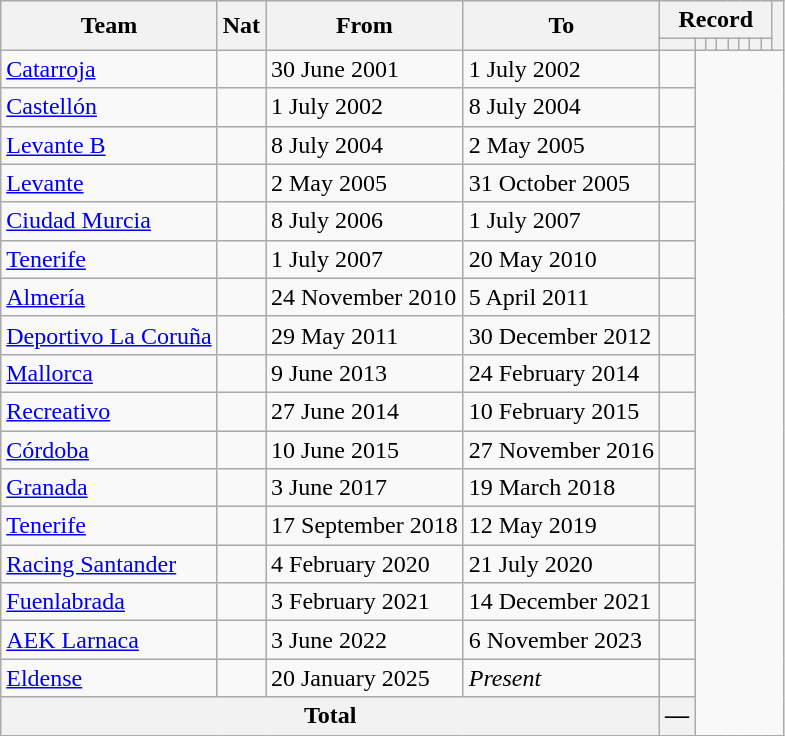<table class="wikitable" style="text-align: center">
<tr>
<th rowspan="2">Team</th>
<th rowspan="2">Nat</th>
<th rowspan="2">From</th>
<th rowspan="2">To</th>
<th colspan="8">Record</th>
<th rowspan=2></th>
</tr>
<tr>
<th></th>
<th></th>
<th></th>
<th></th>
<th></th>
<th></th>
<th></th>
<th></th>
</tr>
<tr>
<td align="left"><a href='#'>Catarroja</a></td>
<td></td>
<td align=left>30 June 2001</td>
<td align=left>1 July 2002<br></td>
<td></td>
</tr>
<tr>
<td align="left"><a href='#'>Castellón</a></td>
<td></td>
<td align=left>1 July 2002</td>
<td align=left>8 July 2004<br></td>
<td></td>
</tr>
<tr>
<td align="left"><a href='#'>Levante B</a></td>
<td></td>
<td align=left>8 July 2004</td>
<td align=left>2 May 2005<br></td>
<td></td>
</tr>
<tr>
<td align="left"><a href='#'>Levante</a></td>
<td></td>
<td align=left>2 May 2005</td>
<td align=left>31 October 2005<br></td>
<td></td>
</tr>
<tr>
<td align="left"><a href='#'>Ciudad Murcia</a></td>
<td></td>
<td align=left>8 July 2006</td>
<td align=left>1 July 2007<br></td>
<td></td>
</tr>
<tr>
<td align="left"><a href='#'>Tenerife</a></td>
<td></td>
<td align=left>1 July 2007</td>
<td align=left>20 May 2010<br></td>
<td></td>
</tr>
<tr>
<td align="left"><a href='#'>Almería</a></td>
<td></td>
<td align=left>24 November 2010</td>
<td align=left>5 April 2011<br></td>
<td></td>
</tr>
<tr>
<td align="left"><a href='#'>Deportivo La Coruña</a></td>
<td></td>
<td align=left>29 May 2011</td>
<td align=left>30 December 2012<br></td>
<td></td>
</tr>
<tr>
<td align="left"><a href='#'>Mallorca</a></td>
<td></td>
<td align=left>9 June 2013</td>
<td align=left>24 February 2014<br></td>
<td></td>
</tr>
<tr>
<td align="left"><a href='#'>Recreativo</a></td>
<td></td>
<td align=left>27 June 2014</td>
<td align=left>10 February 2015<br></td>
<td></td>
</tr>
<tr>
<td align="left"><a href='#'>Córdoba</a></td>
<td></td>
<td align=left>10 June 2015</td>
<td align=left>27 November 2016<br></td>
<td></td>
</tr>
<tr>
<td align="left"><a href='#'>Granada</a></td>
<td></td>
<td align=left>3 June 2017</td>
<td align=left>19 March 2018<br></td>
<td></td>
</tr>
<tr>
<td align="left"><a href='#'>Tenerife</a></td>
<td></td>
<td align=left>17 September 2018</td>
<td align=left>12 May 2019<br></td>
<td></td>
</tr>
<tr>
<td align="left"><a href='#'>Racing Santander</a></td>
<td></td>
<td align=left>4 February 2020</td>
<td align=left>21 July 2020<br></td>
<td></td>
</tr>
<tr>
<td align="left"><a href='#'>Fuenlabrada</a></td>
<td></td>
<td align=left>3 February 2021</td>
<td align=left>14 December 2021<br></td>
<td></td>
</tr>
<tr>
<td align="left"><a href='#'>AEK Larnaca</a></td>
<td></td>
<td align=left>3 June 2022</td>
<td align=left>6 November 2023<br></td>
<td></td>
</tr>
<tr>
<td align="left"><a href='#'>Eldense</a></td>
<td></td>
<td align=left>20 January 2025</td>
<td align=left><em>Present</em><br></td>
<td></td>
</tr>
<tr>
<th colspan="4">Total<br></th>
<th>—</th>
</tr>
</table>
